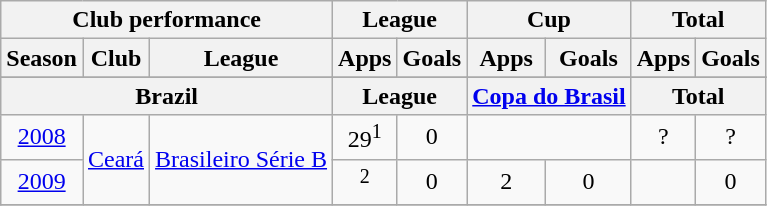<table class="wikitable" style="text-align:center">
<tr>
<th colspan=3>Club performance</th>
<th colspan=2>League</th>
<th colspan=2>Cup</th>
<th colspan=2>Total</th>
</tr>
<tr>
<th>Season</th>
<th>Club</th>
<th>League</th>
<th>Apps</th>
<th>Goals</th>
<th>Apps</th>
<th>Goals</th>
<th>Apps</th>
<th>Goals</th>
</tr>
<tr>
</tr>
<tr>
<th colspan=3>Brazil</th>
<th colspan=2>League</th>
<th colspan=2><a href='#'>Copa do Brasil</a></th>
<th colspan=2>Total</th>
</tr>
<tr>
<td><a href='#'>2008</a></td>
<td rowspan=2><a href='#'>Ceará</a></td>
<td rowspan=2><a href='#'>Brasileiro Série B</a></td>
<td>29<sup>1</sup></td>
<td>0</td>
<td colspan=2></td>
<td>?</td>
<td>?</td>
</tr>
<tr>
<td><a href='#'>2009</a></td>
<td><sup>2</sup></td>
<td>0</td>
<td>2</td>
<td>0</td>
<td></td>
<td>0</td>
</tr>
<tr>
</tr>
</table>
